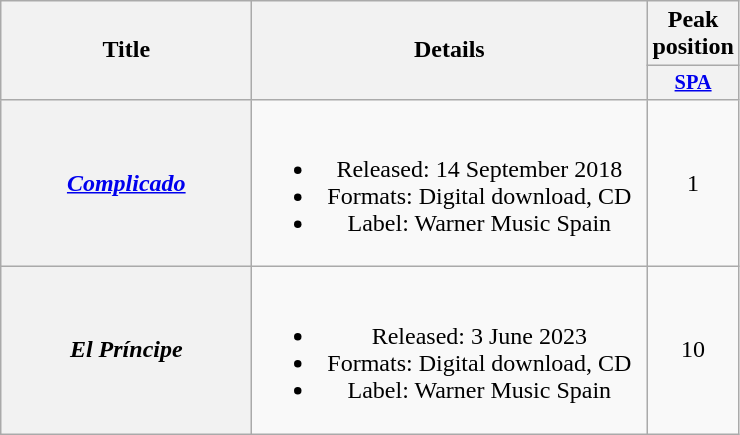<table class="wikitable plainrowheaders" style="text-align:center;">
<tr>
<th scope="col" rowspan="2" style="width:10em;">Title</th>
<th scope="col" rowspan="2" style="width:16em;">Details</th>
<th scope="col">Peak position</th>
</tr>
<tr>
<th scope="col" style="width:3em;font-size:85%;"><a href='#'>SPA</a><br></th>
</tr>
<tr>
<th scope="row"><em><a href='#'>Complicado</a></em></th>
<td><br><ul><li>Released: 14 September 2018</li><li>Formats: Digital download, CD</li><li>Label: Warner Music Spain</li></ul></td>
<td>1</td>
</tr>
<tr>
<th scope="row"><em>El Príncipe</em></th>
<td><br><ul><li>Released: 3 June 2023</li><li>Formats: Digital download, CD</li><li>Label: Warner Music Spain</li></ul></td>
<td>10</td>
</tr>
</table>
